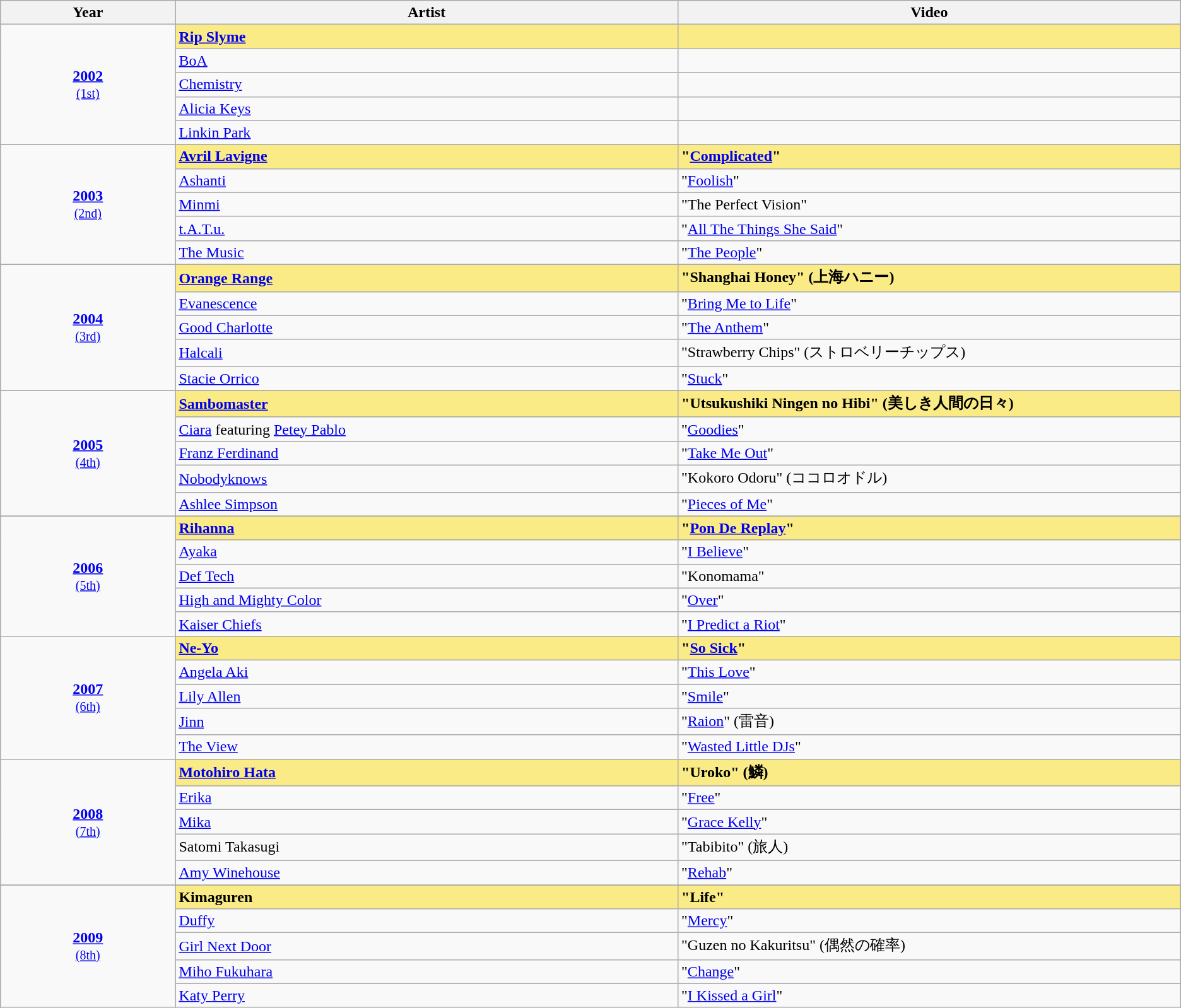<table class="sortable wikitable">
<tr>
<th width="8%">Year</th>
<th width="23%">Artist</th>
<th width="23%">Video</th>
</tr>
<tr>
<td rowspan=5 style="text-align:center"><strong><a href='#'>2002</a></strong><br><small><a href='#'>(1st)</a></small></td>
<td style="background:#FAEB86"><strong><a href='#'>Rip Slyme</a></strong></td>
<td style="background:#FAEB86"></td>
</tr>
<tr>
<td><a href='#'>BoA</a></td>
<td></td>
</tr>
<tr>
<td><a href='#'>Chemistry</a></td>
<td></td>
</tr>
<tr>
<td><a href='#'>Alicia Keys</a></td>
<td></td>
</tr>
<tr>
<td><a href='#'>Linkin Park</a></td>
<td></td>
</tr>
<tr>
</tr>
<tr>
<td rowspan=5 style="text-align:center"><strong><a href='#'>2003</a></strong><br><small><a href='#'>(2nd)</a></small></td>
<td style="background:#FAEB86"><strong><a href='#'>Avril Lavigne</a></strong></td>
<td style="background:#FAEB86"><strong>"<a href='#'>Complicated</a>"</strong></td>
</tr>
<tr>
<td><a href='#'>Ashanti</a></td>
<td>"<a href='#'>Foolish</a>"</td>
</tr>
<tr>
<td><a href='#'>Minmi</a></td>
<td>"The Perfect Vision"</td>
</tr>
<tr>
<td><a href='#'>t.A.T.u.</a></td>
<td>"<a href='#'>All The Things She Said</a>"</td>
</tr>
<tr>
<td><a href='#'>The Music</a></td>
<td>"<a href='#'>The People</a>"</td>
</tr>
<tr>
</tr>
<tr>
<td rowspan=5 style="text-align:center"><strong><a href='#'>2004</a></strong><br><small><a href='#'>(3rd)</a></small></td>
<td style="background:#FAEB86"><strong><a href='#'>Orange Range</a></strong></td>
<td style="background:#FAEB86"><strong>"Shanghai Honey" (上海ハニー)</strong></td>
</tr>
<tr>
<td><a href='#'>Evanescence</a></td>
<td>"<a href='#'>Bring Me to Life</a>"</td>
</tr>
<tr>
<td><a href='#'>Good Charlotte</a></td>
<td>"<a href='#'>The Anthem</a>"</td>
</tr>
<tr>
<td><a href='#'>Halcali</a></td>
<td>"Strawberry Chips" (ストロベリーチップス)</td>
</tr>
<tr>
<td><a href='#'>Stacie Orrico</a></td>
<td>"<a href='#'>Stuck</a>"</td>
</tr>
<tr>
</tr>
<tr>
<td rowspan=5 style="text-align:center"><strong><a href='#'>2005</a></strong><br><small><a href='#'>(4th)</a></small></td>
<td style="background:#FAEB86"><strong><a href='#'>Sambomaster</a></strong></td>
<td style="background:#FAEB86"><strong>"Utsukushiki Ningen no Hibi" (美しき人間の日々)</strong></td>
</tr>
<tr>
<td><a href='#'>Ciara</a> featuring <a href='#'>Petey Pablo</a></td>
<td>"<a href='#'>Goodies</a>"</td>
</tr>
<tr>
<td><a href='#'>Franz Ferdinand</a></td>
<td>"<a href='#'>Take Me Out</a>"</td>
</tr>
<tr>
<td><a href='#'>Nobodyknows</a></td>
<td>"Kokoro Odoru" (ココロオドル)</td>
</tr>
<tr>
<td><a href='#'>Ashlee Simpson</a></td>
<td>"<a href='#'>Pieces of Me</a>"</td>
</tr>
<tr>
</tr>
<tr>
<td rowspan=5 style="text-align:center"><strong><a href='#'>2006</a></strong><br><small><a href='#'>(5th)</a></small></td>
<td style="background:#FAEB86"><strong><a href='#'>Rihanna</a></strong></td>
<td style="background:#FAEB86"><strong>"<a href='#'>Pon De Replay</a>"</strong></td>
</tr>
<tr>
<td><a href='#'>Ayaka</a></td>
<td>"<a href='#'>I Believe</a>"</td>
</tr>
<tr>
<td><a href='#'>Def Tech</a></td>
<td>"Konomama"</td>
</tr>
<tr>
<td><a href='#'>High and Mighty Color</a></td>
<td>"<a href='#'>Over</a>"</td>
</tr>
<tr>
<td><a href='#'>Kaiser Chiefs</a></td>
<td>"<a href='#'>I Predict a Riot</a>"</td>
</tr>
<tr>
<td rowspan=5 style="text-align:center"><strong><a href='#'>2007</a></strong><br><small><a href='#'>(6th)</a></small></td>
<td style="background:#FAEB86"><strong><a href='#'>Ne-Yo</a></strong></td>
<td style="background:#FAEB86"><strong>"<a href='#'>So Sick</a>"</strong></td>
</tr>
<tr>
<td><a href='#'>Angela Aki</a></td>
<td>"<a href='#'>This Love</a>"</td>
</tr>
<tr>
<td><a href='#'>Lily Allen</a></td>
<td>"<a href='#'>Smile</a>"</td>
</tr>
<tr>
<td><a href='#'>Jinn</a></td>
<td>"<a href='#'>Raion</a>" (雷音)</td>
</tr>
<tr>
<td><a href='#'>The View</a></td>
<td>"<a href='#'>Wasted Little DJs</a>"</td>
</tr>
<tr>
<td rowspan=5 style="text-align:center"><strong><a href='#'>2008</a></strong><br><small><a href='#'>(7th)</a></small></td>
<td style="background:#FAEB86"><strong><a href='#'>Motohiro Hata</a></strong></td>
<td style="background:#FAEB86"><strong>"Uroko" (鱗)</strong></td>
</tr>
<tr>
<td><a href='#'>Erika</a></td>
<td>"<a href='#'>Free</a>"</td>
</tr>
<tr>
<td><a href='#'>Mika</a></td>
<td>"<a href='#'>Grace Kelly</a>"</td>
</tr>
<tr>
<td>Satomi Takasugi</td>
<td>"Tabibito" (旅人)</td>
</tr>
<tr>
<td><a href='#'>Amy Winehouse</a></td>
<td>"<a href='#'>Rehab</a>"</td>
</tr>
<tr>
</tr>
<tr>
<td rowspan=5 style="text-align:center"><strong><a href='#'>2009</a></strong><br><small><a href='#'>(8th)</a></small></td>
<td style="background:#FAEB86"><strong>Kimaguren</strong></td>
<td style="background:#FAEB86"><strong>"Life"</strong></td>
</tr>
<tr>
<td><a href='#'>Duffy</a></td>
<td>"<a href='#'>Mercy</a>"</td>
</tr>
<tr>
<td><a href='#'>Girl Next Door</a></td>
<td>"Guzen no Kakuritsu" (偶然の確率)</td>
</tr>
<tr>
<td><a href='#'>Miho Fukuhara</a></td>
<td>"<a href='#'>Change</a>"</td>
</tr>
<tr>
<td><a href='#'>Katy Perry</a></td>
<td>"<a href='#'>I Kissed a Girl</a>"</td>
</tr>
</table>
